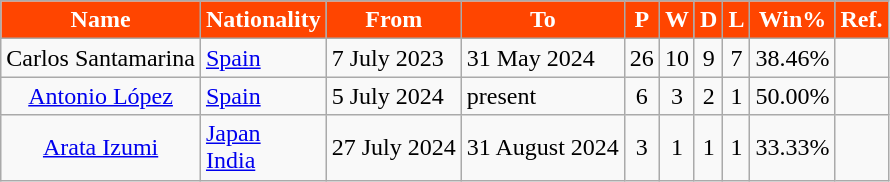<table class="wikitable plainrowheaders sortable" style="text-align:center;border:1px solid #FF4500;">
<tr>
<th style="background-color:#FF4500; color:#FFFFFF;">Name</th>
<th style="background-color:#FF4500; color:#FFFFFF;">Nationality</th>
<th style="background-color:#FF4500; color:#FFFFFF;">From</th>
<th style="background-color:#FF4500; color:#FFFFFF;" class="unsortable">To</th>
<th style="background-color:#FF4500; color:#FFFFFF;">P</th>
<th style="background-color:#FF4500; color:#FFFFFF;">W</th>
<th style="background-color:#FF4500; color:#FFFFFF;">D</th>
<th style="background-color:#FF4500; color:#FFFFFF;">L</th>
<th style="background-color:#FF4500; color:#FFFFFF;">Win%</th>
<th style="background-color:#FF4500; color:#FFFFFF;">Ref.</th>
</tr>
<tr>
<td>Carlos Santamarina</td>
<td style="text-align:left;"> <a href='#'>Spain</a></td>
<td style="text-align:left;">7 July 2023</td>
<td style="text-align:left;">31 May 2024</td>
<td>26</td>
<td>10</td>
<td>9</td>
<td>7</td>
<td>38.46%</td>
<td></td>
</tr>
<tr>
<td><a href='#'>Antonio López</a></td>
<td style="text-align:left;"> <a href='#'>Spain</a></td>
<td style="text-align:left;">5 July 2024</td>
<td style="text-align:left;">present</td>
<td>6</td>
<td>3</td>
<td>2</td>
<td>1</td>
<td>50.00%</td>
<td></td>
</tr>
<tr>
<td><a href='#'>Arata Izumi</a></td>
<td style="text-align:left;"> <a href='#'>Japan</a> <br>  <a href='#'>India</a></td>
<td style="text-align:left;">27 July 2024</td>
<td style="text-align:left;">31 August 2024</td>
<td>3</td>
<td>1</td>
<td>1</td>
<td>1</td>
<td>33.33%</td>
<td></td>
</tr>
</table>
